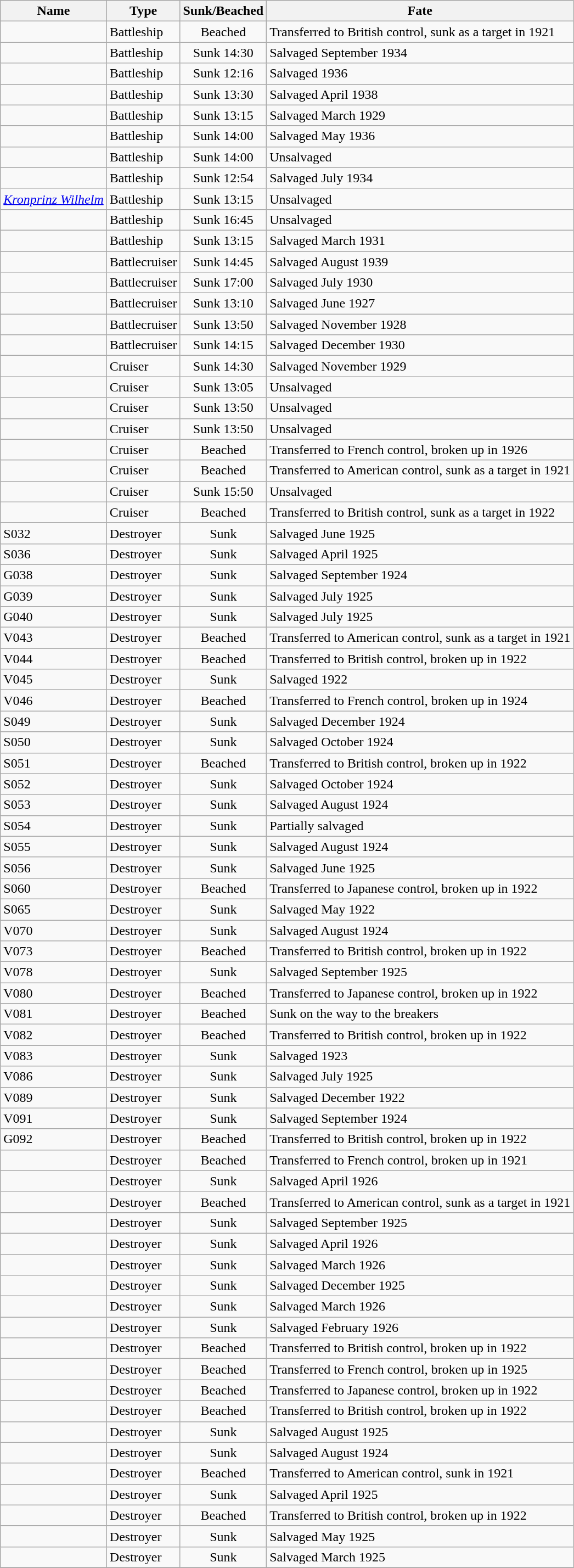<table class="wikitable sortable">
<tr>
<th>Name</th>
<th>Type</th>
<th>Sunk/Beached</th>
<th class="unsortable">Fate</th>
</tr>
<tr>
<td></td>
<td>Battleship</td>
<td align="center">Beached</td>
<td>Transferred to British control, sunk as a target in 1921</td>
</tr>
<tr>
<td></td>
<td>Battleship</td>
<td align="center">Sunk 14:30</td>
<td>Salvaged September 1934</td>
</tr>
<tr>
<td></td>
<td>Battleship</td>
<td align="center">Sunk 12:16</td>
<td>Salvaged 1936</td>
</tr>
<tr>
<td></td>
<td>Battleship</td>
<td align="center">Sunk 13:30</td>
<td>Salvaged April 1938</td>
</tr>
<tr>
<td></td>
<td>Battleship</td>
<td align="center">Sunk 13:15</td>
<td>Salvaged March 1929</td>
</tr>
<tr>
<td></td>
<td>Battleship</td>
<td align="center">Sunk 14:00</td>
<td>Salvaged May 1936</td>
</tr>
<tr>
<td></td>
<td>Battleship</td>
<td align="center">Sunk 14:00</td>
<td>Unsalvaged</td>
</tr>
<tr>
<td></td>
<td>Battleship</td>
<td align="center">Sunk 12:54</td>
<td>Salvaged July 1934</td>
</tr>
<tr>
<td><em><a href='#'>Kronprinz Wilhelm</a></em></td>
<td>Battleship</td>
<td align="center">Sunk 13:15</td>
<td>Unsalvaged</td>
</tr>
<tr>
<td></td>
<td>Battleship</td>
<td align="center">Sunk 16:45</td>
<td>Unsalvaged</td>
</tr>
<tr>
<td></td>
<td>Battleship</td>
<td align="center">Sunk 13:15</td>
<td>Salvaged March 1931</td>
</tr>
<tr>
<td></td>
<td>Battlecruiser</td>
<td align="center">Sunk 14:45</td>
<td>Salvaged August 1939</td>
</tr>
<tr>
<td></td>
<td>Battlecruiser</td>
<td align="center">Sunk 17:00</td>
<td>Salvaged July 1930</td>
</tr>
<tr>
<td></td>
<td>Battlecruiser</td>
<td align="center">Sunk 13:10</td>
<td>Salvaged June 1927</td>
</tr>
<tr>
<td></td>
<td>Battlecruiser</td>
<td align="center">Sunk 13:50</td>
<td>Salvaged November 1928</td>
</tr>
<tr>
<td></td>
<td>Battlecruiser</td>
<td align="center">Sunk 14:15</td>
<td>Salvaged December 1930</td>
</tr>
<tr>
<td></td>
<td>Cruiser</td>
<td align="center">Sunk 14:30</td>
<td>Salvaged November 1929</td>
</tr>
<tr>
<td></td>
<td>Cruiser</td>
<td align="center">Sunk 13:05</td>
<td>Unsalvaged</td>
</tr>
<tr>
<td></td>
<td>Cruiser</td>
<td align="center">Sunk 13:50</td>
<td>Unsalvaged</td>
</tr>
<tr>
<td></td>
<td>Cruiser</td>
<td align="center">Sunk 13:50</td>
<td>Unsalvaged</td>
</tr>
<tr>
<td></td>
<td>Cruiser</td>
<td align="center">Beached</td>
<td>Transferred to French control, broken up in 1926</td>
</tr>
<tr>
<td></td>
<td>Cruiser</td>
<td align="center">Beached</td>
<td>Transferred to American control, sunk as a target in 1921</td>
</tr>
<tr>
<td></td>
<td>Cruiser</td>
<td align="center">Sunk 15:50</td>
<td>Unsalvaged</td>
</tr>
<tr>
<td></td>
<td>Cruiser</td>
<td align="center">Beached</td>
<td>Transferred to British control, sunk as a target in 1922</td>
</tr>
<tr>
<td><span>S032</span></td>
<td>Destroyer</td>
<td align="center">Sunk</td>
<td>Salvaged June 1925</td>
</tr>
<tr>
<td><span>S036</span></td>
<td>Destroyer</td>
<td align="center">Sunk</td>
<td>Salvaged April 1925</td>
</tr>
<tr>
<td><span>G038</span></td>
<td>Destroyer</td>
<td align="center">Sunk</td>
<td>Salvaged September 1924</td>
</tr>
<tr>
<td><span>G039</span></td>
<td>Destroyer</td>
<td align="center">Sunk</td>
<td>Salvaged July 1925</td>
</tr>
<tr>
<td><span>G040</span></td>
<td>Destroyer</td>
<td align="center">Sunk</td>
<td>Salvaged July 1925</td>
</tr>
<tr>
<td><span>V043</span></td>
<td>Destroyer</td>
<td align="center">Beached</td>
<td>Transferred to American control, sunk as a target in 1921</td>
</tr>
<tr>
<td><span>V044</span></td>
<td>Destroyer</td>
<td align="center">Beached</td>
<td>Transferred to British control, broken up in 1922</td>
</tr>
<tr>
<td><span>V045</span></td>
<td>Destroyer</td>
<td align="center">Sunk</td>
<td>Salvaged 1922</td>
</tr>
<tr>
<td><span>V046</span></td>
<td>Destroyer</td>
<td align="center">Beached</td>
<td>Transferred to French control, broken up in 1924</td>
</tr>
<tr>
<td><span>S049</span></td>
<td>Destroyer</td>
<td align="center">Sunk</td>
<td>Salvaged December 1924</td>
</tr>
<tr>
<td><span>S050</span></td>
<td>Destroyer</td>
<td align="center">Sunk</td>
<td>Salvaged October 1924</td>
</tr>
<tr>
<td><span>S051</span></td>
<td>Destroyer</td>
<td align="center">Beached</td>
<td>Transferred to British control, broken up in 1922</td>
</tr>
<tr>
<td><span>S052</span></td>
<td>Destroyer</td>
<td align="center">Sunk</td>
<td>Salvaged October 1924</td>
</tr>
<tr>
<td><span>S053</span></td>
<td>Destroyer</td>
<td align="center">Sunk</td>
<td>Salvaged August 1924</td>
</tr>
<tr>
<td><span>S054</span></td>
<td>Destroyer</td>
<td align="center">Sunk</td>
<td>Partially salvaged</td>
</tr>
<tr>
<td><span>S055</span></td>
<td>Destroyer</td>
<td align="center">Sunk</td>
<td>Salvaged August 1924</td>
</tr>
<tr>
<td><span>S056</span></td>
<td>Destroyer</td>
<td align="center">Sunk</td>
<td>Salvaged June 1925</td>
</tr>
<tr>
<td><span>S060</span></td>
<td>Destroyer</td>
<td align="center">Beached</td>
<td>Transferred to Japanese control, broken up in 1922</td>
</tr>
<tr>
<td><span>S065</span></td>
<td>Destroyer</td>
<td align="center">Sunk</td>
<td>Salvaged May 1922</td>
</tr>
<tr>
<td><span>V070</span></td>
<td>Destroyer</td>
<td align="center">Sunk</td>
<td>Salvaged August 1924</td>
</tr>
<tr>
<td><span>V073</span></td>
<td>Destroyer</td>
<td align="center">Beached</td>
<td>Transferred to British control, broken up in 1922</td>
</tr>
<tr>
<td><span>V078</span></td>
<td>Destroyer</td>
<td align="center">Sunk</td>
<td>Salvaged September 1925</td>
</tr>
<tr>
<td><span>V080</span></td>
<td>Destroyer</td>
<td align="center">Beached</td>
<td>Transferred to Japanese control, broken up in 1922</td>
</tr>
<tr>
<td><span>V081</span></td>
<td>Destroyer</td>
<td align="center">Beached</td>
<td>Sunk on the way to the breakers</td>
</tr>
<tr>
<td><span>V082</span></td>
<td>Destroyer</td>
<td align="center">Beached</td>
<td>Transferred to British control, broken up in 1922</td>
</tr>
<tr>
<td><span>V083</span></td>
<td>Destroyer</td>
<td align="center">Sunk</td>
<td>Salvaged 1923</td>
</tr>
<tr>
<td><span>V086</span></td>
<td>Destroyer</td>
<td align="center">Sunk</td>
<td>Salvaged July 1925</td>
</tr>
<tr>
<td><span>V089</span></td>
<td>Destroyer</td>
<td align="center">Sunk</td>
<td>Salvaged December 1922</td>
</tr>
<tr>
<td><span>V091</span></td>
<td>Destroyer</td>
<td align="center">Sunk</td>
<td>Salvaged September 1924</td>
</tr>
<tr>
<td><span>G092</span></td>
<td>Destroyer</td>
<td align="center">Beached</td>
<td>Transferred to British control, broken up in 1922</td>
</tr>
<tr>
<td></td>
<td>Destroyer</td>
<td align="center">Beached</td>
<td>Transferred to French control, broken up in 1921</td>
</tr>
<tr>
<td></td>
<td>Destroyer</td>
<td align="center">Sunk</td>
<td>Salvaged April 1926</td>
</tr>
<tr>
<td></td>
<td>Destroyer</td>
<td align="center">Beached</td>
<td>Transferred to American control, sunk as a target in 1921</td>
</tr>
<tr>
<td></td>
<td>Destroyer</td>
<td align="center">Sunk</td>
<td>Salvaged September 1925</td>
</tr>
<tr>
<td></td>
<td>Destroyer</td>
<td align="center">Sunk</td>
<td>Salvaged April 1926</td>
</tr>
<tr>
<td></td>
<td>Destroyer</td>
<td align="center">Sunk</td>
<td>Salvaged March 1926</td>
</tr>
<tr>
<td></td>
<td>Destroyer</td>
<td align="center">Sunk</td>
<td>Salvaged December 1925</td>
</tr>
<tr>
<td></td>
<td>Destroyer</td>
<td align="center">Sunk</td>
<td>Salvaged March 1926</td>
</tr>
<tr>
<td></td>
<td>Destroyer</td>
<td align="center">Sunk</td>
<td>Salvaged February 1926</td>
</tr>
<tr>
<td></td>
<td>Destroyer</td>
<td align="center">Beached</td>
<td>Transferred to British control, broken up in 1922</td>
</tr>
<tr>
<td></td>
<td>Destroyer</td>
<td align="center">Beached</td>
<td>Transferred to French control, broken up in 1925</td>
</tr>
<tr>
<td></td>
<td>Destroyer</td>
<td align="center">Beached</td>
<td>Transferred to Japanese control, broken up in 1922</td>
</tr>
<tr>
<td></td>
<td>Destroyer</td>
<td align="center">Beached</td>
<td>Transferred to British control, broken up in 1922</td>
</tr>
<tr>
<td></td>
<td>Destroyer</td>
<td align="center">Sunk</td>
<td>Salvaged August 1925</td>
</tr>
<tr>
<td></td>
<td>Destroyer</td>
<td align="center">Sunk</td>
<td>Salvaged August 1924</td>
</tr>
<tr>
<td></td>
<td>Destroyer</td>
<td align="center">Beached</td>
<td>Transferred to American control, sunk in 1921</td>
</tr>
<tr>
<td></td>
<td>Destroyer</td>
<td align="center">Sunk</td>
<td>Salvaged April 1925</td>
</tr>
<tr>
<td></td>
<td>Destroyer</td>
<td align="center">Beached</td>
<td>Transferred to British control, broken up in 1922</td>
</tr>
<tr>
<td></td>
<td>Destroyer</td>
<td align="center">Sunk</td>
<td>Salvaged May 1925</td>
</tr>
<tr>
<td></td>
<td>Destroyer</td>
<td align="center">Sunk</td>
<td>Salvaged March 1925</td>
</tr>
<tr>
</tr>
</table>
